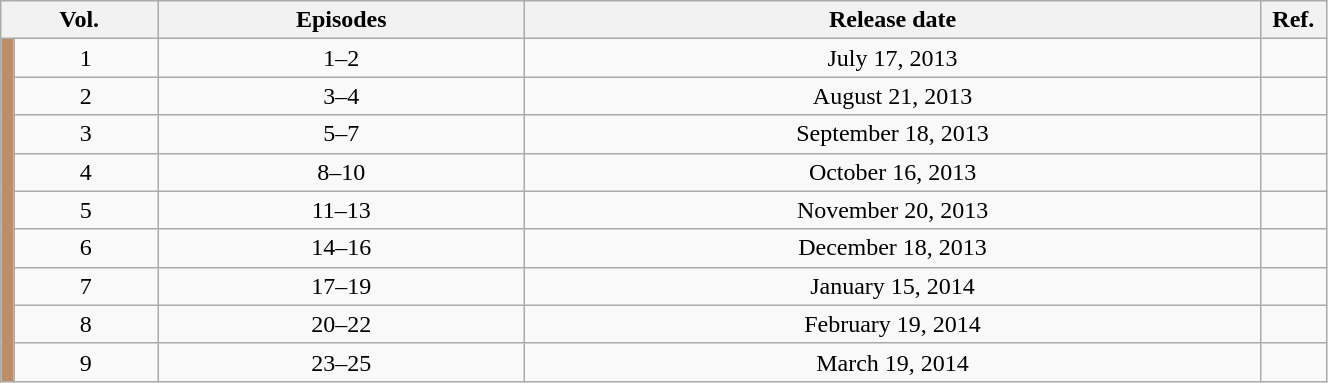<table class="wikitable" style="text-align: center; width: 70%;">
<tr>
<th colspan="2">Vol.</th>
<th>Episodes</th>
<th scope="column">Release date</th>
<th width="5%">Ref.</th>
</tr>
<tr>
<td rowspan="10" width="1%" style="background: #BD8D68;"></td>
<td>1</td>
<td>1–2</td>
<td>July 17, 2013</td>
<td></td>
</tr>
<tr>
<td>2</td>
<td>3–4</td>
<td>August 21, 2013</td>
<td></td>
</tr>
<tr>
<td>3</td>
<td>5–7</td>
<td>September 18, 2013</td>
<td></td>
</tr>
<tr>
<td>4</td>
<td>8–10</td>
<td>October 16, 2013</td>
<td></td>
</tr>
<tr>
<td>5</td>
<td>11–13</td>
<td>November 20, 2013</td>
<td></td>
</tr>
<tr>
<td>6</td>
<td>14–16</td>
<td>December 18, 2013</td>
<td></td>
</tr>
<tr>
<td>7</td>
<td>17–19</td>
<td>January 15, 2014</td>
<td></td>
</tr>
<tr>
<td>8</td>
<td>20–22</td>
<td>February 19, 2014</td>
<td></td>
</tr>
<tr>
<td>9</td>
<td>23–25</td>
<td>March 19, 2014</td>
<td></td>
</tr>
</table>
